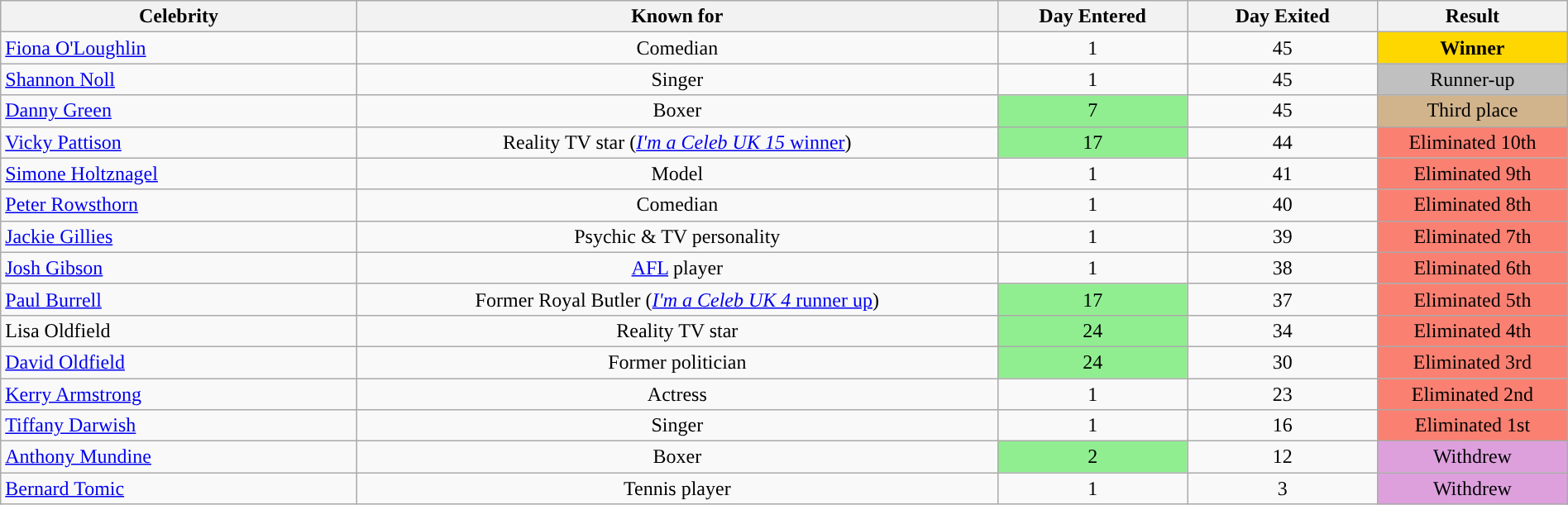<table class="wikitable" style="margin:auto; text-align:center;">
<tr>
<th style="width:15%;" scope="col">Celebrity</th>
<th style="width:27%;" scope="col">Known for</th>
<th style="width:8%;" scope="col">Day Entered</th>
<th style="width:8%;" scope="col">Day Exited</th>
<th style="width:8%;" scope="col">Result</th>
</tr>
<tr>
<td align=left><a href='#'>Fiona O'Loughlin</a></td>
<td>Comedian</td>
<td>1</td>
<td>45</td>
<td style=background:gold><strong>Winner</strong></td>
</tr>
<tr>
<td align=left><a href='#'>Shannon Noll</a></td>
<td>Singer</td>
<td>1</td>
<td>45</td>
<td style=background:Silver>Runner-up</td>
</tr>
<tr>
<td align=left><a href='#'>Danny Green</a></td>
<td>Boxer</td>
<td style=background:lightgreen>7</td>
<td>45</td>
<td style=background:tan>Third place</td>
</tr>
<tr>
<td align=left><a href='#'>Vicky Pattison</a></td>
<td>Reality TV star (<a href='#'><em>I'm a Celeb UK 15</em> winner</a>)</td>
<td style=background:lightgreen>17</td>
<td>44</td>
<td style=background:salmon>Eliminated 10th</td>
</tr>
<tr>
<td align=left><a href='#'>Simone Holtznagel</a></td>
<td>Model</td>
<td>1</td>
<td>41</td>
<td style=background:salmon>Eliminated 9th</td>
</tr>
<tr>
<td align=left><a href='#'>Peter Rowsthorn</a></td>
<td>Comedian</td>
<td>1</td>
<td>40</td>
<td style=background:salmon>Eliminated 8th</td>
</tr>
<tr>
<td align=left><a href='#'>Jackie Gillies</a></td>
<td>Psychic & TV personality</td>
<td>1</td>
<td>39</td>
<td style=background:salmon>Eliminated 7th</td>
</tr>
<tr>
<td align=left><a href='#'>Josh Gibson</a></td>
<td><a href='#'>AFL</a> player</td>
<td>1</td>
<td>38</td>
<td style=background:salmon>Eliminated 6th</td>
</tr>
<tr>
<td align=left><a href='#'>Paul Burrell</a></td>
<td>Former Royal Butler (<a href='#'><em>I'm a Celeb UK 4</em> runner up</a>)</td>
<td style=background:lightgreen>17</td>
<td>37</td>
<td style=background:salmon>Eliminated 5th</td>
</tr>
<tr>
<td align=left>Lisa Oldfield</td>
<td>Reality TV star</td>
<td style=background:lightgreen>24</td>
<td>34</td>
<td style=background:salmon>Eliminated 4th</td>
</tr>
<tr>
<td align=left><a href='#'>David Oldfield</a></td>
<td>Former politician</td>
<td style=background:lightgreen>24</td>
<td>30</td>
<td style=background:salmon>Eliminated 3rd</td>
</tr>
<tr>
<td align=left><a href='#'>Kerry Armstrong</a></td>
<td>Actress</td>
<td>1</td>
<td>23</td>
<td style=background:salmon>Eliminated 2nd</td>
</tr>
<tr>
<td align=left><a href='#'>Tiffany Darwish</a></td>
<td>Singer</td>
<td>1</td>
<td>16</td>
<td style=background:salmon>Eliminated 1st</td>
</tr>
<tr>
<td align=left><a href='#'>Anthony Mundine</a></td>
<td>Boxer</td>
<td style=background:lightgreen>2</td>
<td>12</td>
<td style="background:plum">Withdrew</td>
</tr>
<tr>
<td align=left><a href='#'>Bernard Tomic</a></td>
<td>Tennis player</td>
<td>1</td>
<td>3</td>
<td style="background:plum">Withdrew</td>
</tr>
</table>
